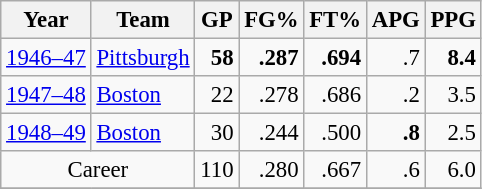<table class="wikitable sortable" style="font-size:95%; text-align:right;">
<tr>
<th>Year</th>
<th>Team</th>
<th>GP</th>
<th>FG%</th>
<th>FT%</th>
<th>APG</th>
<th>PPG</th>
</tr>
<tr>
<td style="text-align:left;"><a href='#'>1946–47</a></td>
<td style="text-align:left;"><a href='#'>Pittsburgh</a></td>
<td><strong>58</strong></td>
<td><strong>.287</strong></td>
<td><strong>.694</strong></td>
<td>.7</td>
<td><strong>8.4</strong></td>
</tr>
<tr>
<td style="text-align:left;"><a href='#'>1947–48</a></td>
<td style="text-align:left;"><a href='#'>Boston</a></td>
<td>22</td>
<td>.278</td>
<td>.686</td>
<td>.2</td>
<td>3.5</td>
</tr>
<tr>
<td style="text-align:left;"><a href='#'>1948–49</a></td>
<td style="text-align:left;"><a href='#'>Boston</a></td>
<td>30</td>
<td>.244</td>
<td>.500</td>
<td><strong>.8</strong></td>
<td>2.5</td>
</tr>
<tr>
<td style="text-align:center;" colspan="2">Career</td>
<td>110</td>
<td>.280</td>
<td>.667</td>
<td>.6</td>
<td>6.0</td>
</tr>
<tr>
</tr>
</table>
